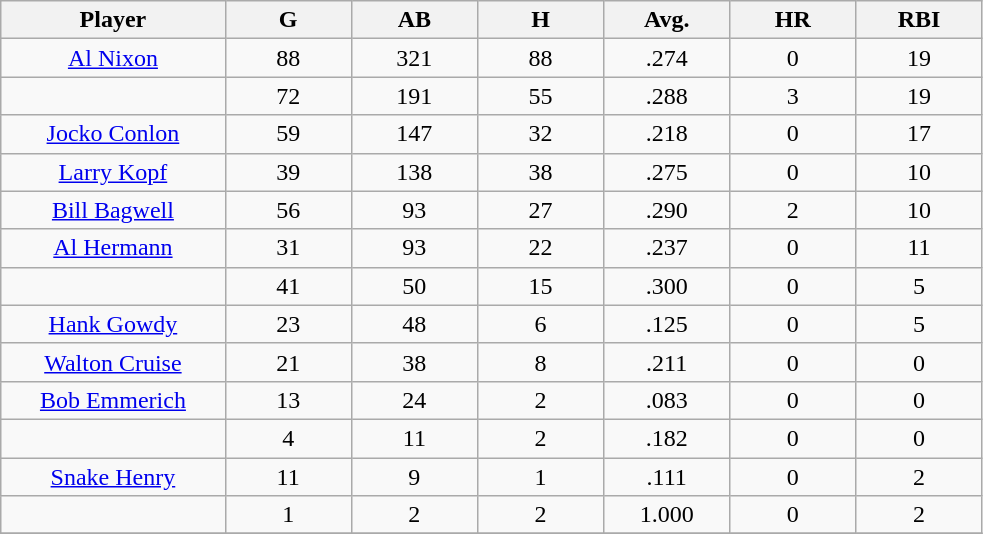<table class="wikitable sortable">
<tr>
<th bgcolor="#DDDDFF" width="16%">Player</th>
<th bgcolor="#DDDDFF" width="9%">G</th>
<th bgcolor="#DDDDFF" width="9%">AB</th>
<th bgcolor="#DDDDFF" width="9%">H</th>
<th bgcolor="#DDDDFF" width="9%">Avg.</th>
<th bgcolor="#DDDDFF" width="9%">HR</th>
<th bgcolor="#DDDDFF" width="9%">RBI</th>
</tr>
<tr align="center">
<td><a href='#'>Al Nixon</a></td>
<td>88</td>
<td>321</td>
<td>88</td>
<td>.274</td>
<td>0</td>
<td>19</td>
</tr>
<tr align=center>
<td></td>
<td>72</td>
<td>191</td>
<td>55</td>
<td>.288</td>
<td>3</td>
<td>19</td>
</tr>
<tr align="center">
<td><a href='#'>Jocko Conlon</a></td>
<td>59</td>
<td>147</td>
<td>32</td>
<td>.218</td>
<td>0</td>
<td>17</td>
</tr>
<tr align=center>
<td><a href='#'>Larry Kopf</a></td>
<td>39</td>
<td>138</td>
<td>38</td>
<td>.275</td>
<td>0</td>
<td>10</td>
</tr>
<tr align=center>
<td><a href='#'>Bill Bagwell</a></td>
<td>56</td>
<td>93</td>
<td>27</td>
<td>.290</td>
<td>2</td>
<td>10</td>
</tr>
<tr align=center>
<td><a href='#'>Al Hermann</a></td>
<td>31</td>
<td>93</td>
<td>22</td>
<td>.237</td>
<td>0</td>
<td>11</td>
</tr>
<tr align=center>
<td></td>
<td>41</td>
<td>50</td>
<td>15</td>
<td>.300</td>
<td>0</td>
<td>5</td>
</tr>
<tr align="center">
<td><a href='#'>Hank Gowdy</a></td>
<td>23</td>
<td>48</td>
<td>6</td>
<td>.125</td>
<td>0</td>
<td>5</td>
</tr>
<tr align=center>
<td><a href='#'>Walton Cruise</a></td>
<td>21</td>
<td>38</td>
<td>8</td>
<td>.211</td>
<td>0</td>
<td>0</td>
</tr>
<tr align=center>
<td><a href='#'>Bob Emmerich</a></td>
<td>13</td>
<td>24</td>
<td>2</td>
<td>.083</td>
<td>0</td>
<td>0</td>
</tr>
<tr align=center>
<td></td>
<td>4</td>
<td>11</td>
<td>2</td>
<td>.182</td>
<td>0</td>
<td>0</td>
</tr>
<tr align="center">
<td><a href='#'>Snake Henry</a></td>
<td>11</td>
<td>9</td>
<td>1</td>
<td>.111</td>
<td>0</td>
<td>2</td>
</tr>
<tr align=center>
<td></td>
<td>1</td>
<td>2</td>
<td>2</td>
<td>1.000</td>
<td>0</td>
<td>2</td>
</tr>
<tr align="center">
</tr>
</table>
